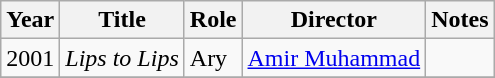<table class="wikitable">
<tr>
<th>Year</th>
<th>Title</th>
<th>Role</th>
<th>Director</th>
<th>Notes</th>
</tr>
<tr>
<td>2001</td>
<td><em>Lips to Lips</em></td>
<td>Ary</td>
<td><a href='#'>Amir Muhammad</a></td>
<td></td>
</tr>
<tr>
</tr>
</table>
